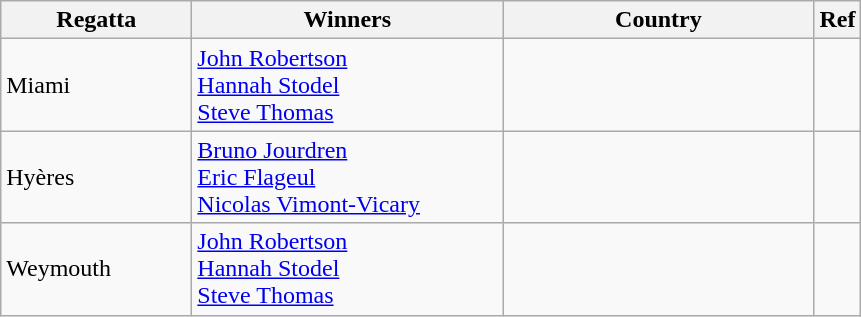<table class="wikitable">
<tr>
<th width=120>Regatta</th>
<th style="width:200px;">Winners</th>
<th style="width:200px;">Country</th>
<th>Ref</th>
</tr>
<tr>
<td>Miami</td>
<td><a href='#'>John Robertson</a><br><a href='#'>Hannah Stodel</a><br><a href='#'>Steve Thomas</a></td>
<td></td>
<td></td>
</tr>
<tr>
<td>Hyères</td>
<td><a href='#'>Bruno Jourdren</a><br><a href='#'>Eric Flageul</a><br><a href='#'>Nicolas Vimont-Vicary</a></td>
<td></td>
<td></td>
</tr>
<tr>
<td>Weymouth</td>
<td><a href='#'>John Robertson</a><br><a href='#'>Hannah Stodel</a><br><a href='#'>Steve Thomas</a></td>
<td></td>
<td></td>
</tr>
</table>
